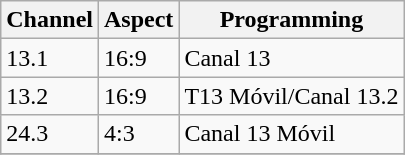<table class="wikitable">
<tr>
<th>Channel</th>
<th>Aspect</th>
<th>Programming</th>
</tr>
<tr>
<td>13.1</td>
<td>16:9</td>
<td>Canal 13</td>
</tr>
<tr>
<td>13.2</td>
<td>16:9</td>
<td>T13 Móvil/Canal 13.2</td>
</tr>
<tr>
<td>24.3</td>
<td>4:3</td>
<td>Canal 13 Móvil</td>
</tr>
<tr>
</tr>
</table>
